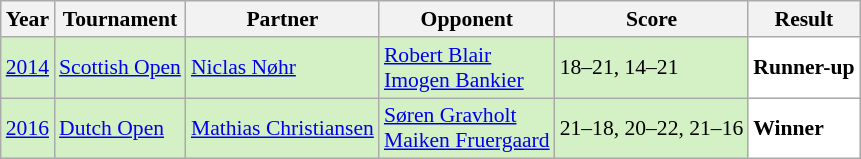<table class="sortable wikitable" style="font-size: 90%;">
<tr>
<th>Year</th>
<th>Tournament</th>
<th>Partner</th>
<th>Opponent</th>
<th>Score</th>
<th>Result</th>
</tr>
<tr style="background:#D4F1C5">
<td align="center"><a href='#'>2014</a></td>
<td align="left"><a href='#'>Scottish Open</a></td>
<td align="left"> <a href='#'>Niclas Nøhr</a></td>
<td align="left"> <a href='#'>Robert Blair</a> <br>  <a href='#'>Imogen Bankier</a></td>
<td align="left">18–21, 14–21</td>
<td style="text-align:left; background:white"> <strong>Runner-up</strong></td>
</tr>
<tr style="background:#D4F1C5">
<td align="center"><a href='#'>2016</a></td>
<td align="left"><a href='#'>Dutch Open</a></td>
<td align="left"> <a href='#'>Mathias Christiansen</a></td>
<td align="left"> <a href='#'>Søren Gravholt</a> <br>  <a href='#'>Maiken Fruergaard</a></td>
<td align="left">21–18, 20–22, 21–16</td>
<td style="text-align:left; background:white"> <strong>Winner</strong></td>
</tr>
</table>
